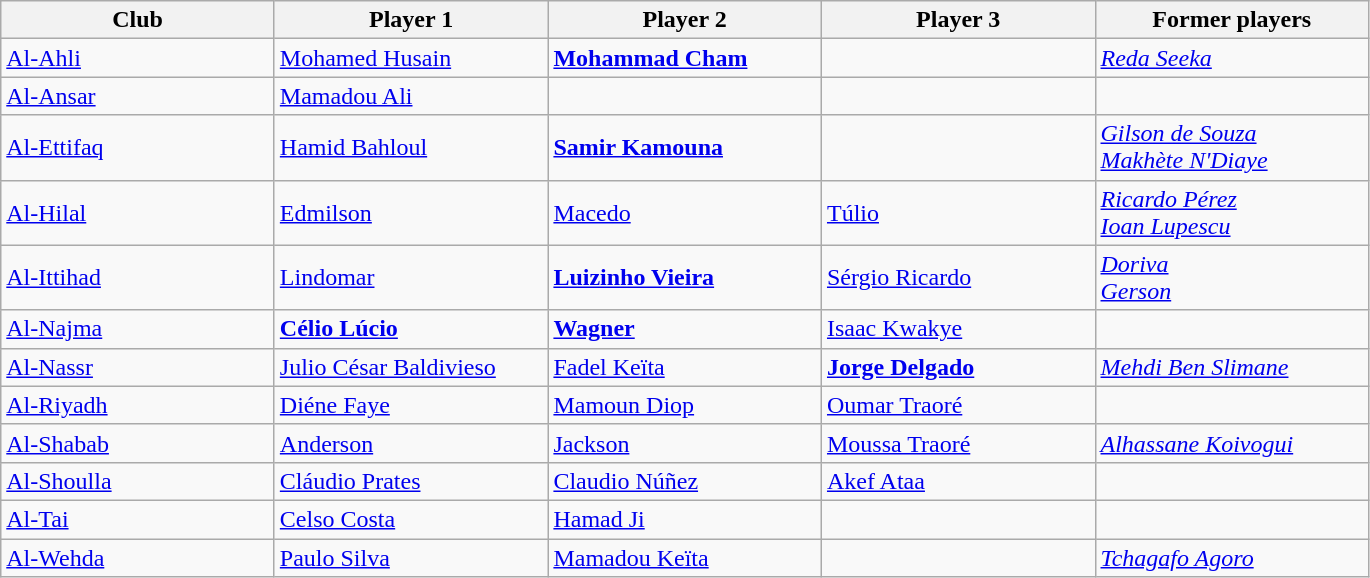<table class="wikitable">
<tr>
<th width="175">Club</th>
<th width="175">Player 1</th>
<th width="175">Player 2</th>
<th width="175">Player 3</th>
<th width="175">Former players</th>
</tr>
<tr>
<td><a href='#'>Al-Ahli</a></td>
<td> <a href='#'>Mohamed Husain</a></td>
<td> <strong><a href='#'>Mohammad Cham</a></strong></td>
<td></td>
<td> <em><a href='#'>Reda Seeka</a></em></td>
</tr>
<tr>
<td><a href='#'>Al-Ansar</a></td>
<td> <a href='#'>Mamadou Ali</a></td>
<td></td>
<td></td>
<td></td>
</tr>
<tr>
<td><a href='#'>Al-Ettifaq</a></td>
<td> <a href='#'>Hamid Bahloul</a></td>
<td> <strong><a href='#'>Samir Kamouna</a></strong></td>
<td></td>
<td> <em><a href='#'>Gilson de Souza</a></em><br>  <em><a href='#'>Makhète N'Diaye</a></em></td>
</tr>
<tr>
<td><a href='#'>Al-Hilal</a></td>
<td> <a href='#'>Edmilson</a></td>
<td> <a href='#'>Macedo</a></td>
<td> <a href='#'>Túlio</a></td>
<td> <em><a href='#'>Ricardo Pérez</a></em><br> <em><a href='#'>Ioan Lupescu</a></em></td>
</tr>
<tr>
<td><a href='#'>Al-Ittihad</a></td>
<td> <a href='#'>Lindomar</a></td>
<td> <strong><a href='#'>Luizinho Vieira</a></strong></td>
<td> <a href='#'>Sérgio Ricardo</a></td>
<td> <em><a href='#'>Doriva</a></em><br> <em><a href='#'>Gerson</a></em></td>
</tr>
<tr>
<td><a href='#'>Al-Najma</a></td>
<td> <strong><a href='#'>Célio Lúcio</a></strong></td>
<td> <strong><a href='#'>Wagner</a></strong></td>
<td> <a href='#'>Isaac Kwakye</a></td>
<td></td>
</tr>
<tr>
<td><a href='#'>Al-Nassr</a></td>
<td> <a href='#'>Julio César Baldivieso</a></td>
<td> <a href='#'>Fadel Keïta</a></td>
<td> <strong><a href='#'>Jorge Delgado</a></strong></td>
<td> <em><a href='#'>Mehdi Ben Slimane</a></em></td>
</tr>
<tr>
<td><a href='#'>Al-Riyadh</a></td>
<td> <a href='#'>Diéne Faye</a></td>
<td> <a href='#'>Mamoun Diop</a></td>
<td> <a href='#'>Oumar Traoré</a></td>
<td></td>
</tr>
<tr>
<td><a href='#'>Al-Shabab</a></td>
<td> <a href='#'>Anderson</a></td>
<td> <a href='#'>Jackson</a></td>
<td> <a href='#'>Moussa Traoré</a></td>
<td> <em><a href='#'>Alhassane Koivogui</a></em></td>
</tr>
<tr>
<td><a href='#'>Al-Shoulla</a></td>
<td> <a href='#'>Cláudio Prates</a></td>
<td> <a href='#'>Claudio Núñez</a></td>
<td> <a href='#'>Akef Ataa</a></td>
<td></td>
</tr>
<tr>
<td><a href='#'>Al-Tai</a></td>
<td> <a href='#'>Celso Costa</a></td>
<td> <a href='#'>Hamad Ji</a></td>
<td></td>
<td></td>
</tr>
<tr>
<td><a href='#'>Al-Wehda</a></td>
<td> <a href='#'>Paulo Silva</a></td>
<td> <a href='#'>Mamadou Keïta</a></td>
<td></td>
<td> <em><a href='#'>Tchagafo Agoro</a></em></td>
</tr>
</table>
